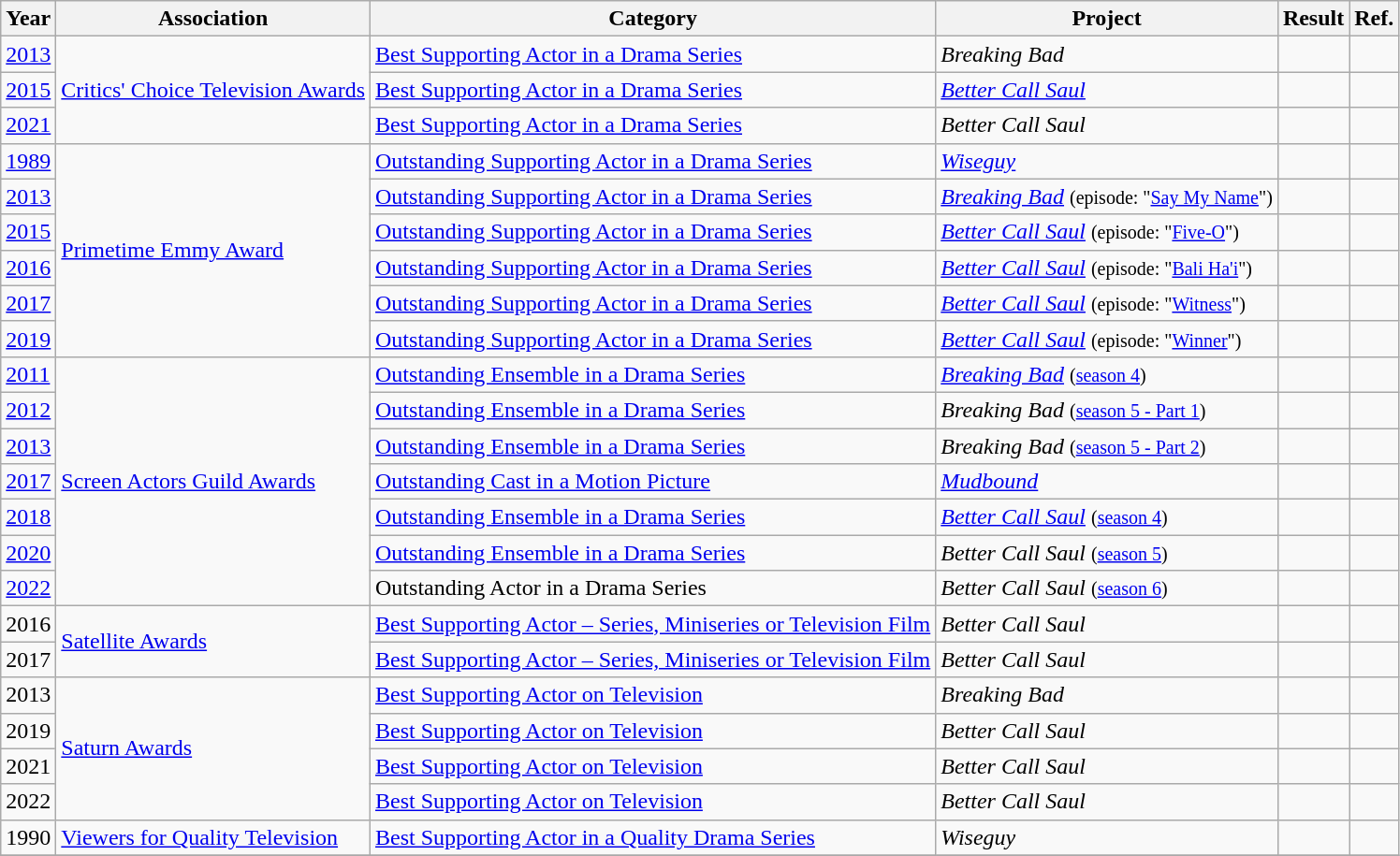<table class="wikitable sortable">
<tr>
<th>Year</th>
<th>Association</th>
<th>Category</th>
<th>Project</th>
<th>Result</th>
<th class=unsortable>Ref.</th>
</tr>
<tr>
<td><a href='#'>2013</a></td>
<td rowspan=3><a href='#'>Critics' Choice Television Awards</a></td>
<td><a href='#'>Best Supporting Actor in a Drama Series</a></td>
<td><em>Breaking Bad</em></td>
<td></td>
<td></td>
</tr>
<tr>
<td><a href='#'>2015</a></td>
<td><a href='#'>Best Supporting Actor in a Drama Series</a></td>
<td><em><a href='#'>Better Call Saul</a></em></td>
<td></td>
<td></td>
</tr>
<tr>
<td><a href='#'>2021</a></td>
<td><a href='#'>Best Supporting Actor in a Drama Series</a></td>
<td><em>Better Call Saul</em></td>
<td></td>
<td></td>
</tr>
<tr>
<td><a href='#'>1989</a></td>
<td rowspan=6><a href='#'>Primetime Emmy Award</a></td>
<td><a href='#'>Outstanding Supporting Actor in a Drama Series</a></td>
<td><em><a href='#'>Wiseguy</a></em></td>
<td></td>
<td></td>
</tr>
<tr>
<td><a href='#'>2013</a></td>
<td><a href='#'>Outstanding Supporting Actor in a Drama Series</a></td>
<td><em><a href='#'>Breaking Bad</a></em> <small> (episode: "<a href='#'>Say My Name</a>") </small></td>
<td></td>
<td></td>
</tr>
<tr>
<td><a href='#'>2015</a></td>
<td><a href='#'>Outstanding Supporting Actor in a Drama Series</a></td>
<td><em><a href='#'>Better Call Saul</a></em> <small> (episode: "<a href='#'>Five-O</a>") </small></td>
<td></td>
<td></td>
</tr>
<tr>
<td><a href='#'>2016</a></td>
<td><a href='#'>Outstanding Supporting Actor in a Drama Series</a></td>
<td><em><a href='#'>Better Call Saul</a></em> <small> (episode: "<a href='#'>Bali Ha'i</a>") </small></td>
<td></td>
<td></td>
</tr>
<tr>
<td><a href='#'>2017</a></td>
<td><a href='#'>Outstanding Supporting Actor in a Drama Series</a></td>
<td><em><a href='#'>Better Call Saul</a></em> <small> (episode: "<a href='#'>Witness</a>") </small></td>
<td></td>
<td></td>
</tr>
<tr>
<td><a href='#'>2019</a></td>
<td><a href='#'>Outstanding Supporting Actor in a Drama Series</a></td>
<td><em><a href='#'>Better Call Saul</a></em> <small> (episode: "<a href='#'>Winner</a>") </small></td>
<td></td>
<td></td>
</tr>
<tr>
<td><a href='#'>2011</a></td>
<td rowspan=7><a href='#'>Screen Actors Guild Awards</a></td>
<td><a href='#'>Outstanding Ensemble in a Drama Series</a></td>
<td><em><a href='#'>Breaking Bad</a></em> <small> (<a href='#'>season 4</a>) </small></td>
<td></td>
<td></td>
</tr>
<tr>
<td><a href='#'>2012</a></td>
<td><a href='#'>Outstanding Ensemble in a Drama Series</a></td>
<td><em>Breaking Bad</em> <small> (<a href='#'>season 5 - Part 1</a>) </small></td>
<td></td>
<td></td>
</tr>
<tr>
<td><a href='#'>2013</a></td>
<td><a href='#'>Outstanding Ensemble in a Drama Series</a></td>
<td><em>Breaking Bad</em> <small> (<a href='#'>season 5 - Part 2</a>) </small></td>
<td></td>
<td></td>
</tr>
<tr>
<td><a href='#'>2017</a></td>
<td><a href='#'>Outstanding Cast in a Motion Picture</a></td>
<td><em><a href='#'>Mudbound</a></em></td>
<td></td>
<td></td>
</tr>
<tr>
<td><a href='#'>2018</a></td>
<td><a href='#'>Outstanding Ensemble in a Drama Series</a></td>
<td><em><a href='#'>Better Call Saul</a></em> <small> (<a href='#'>season 4</a>) </small></td>
<td></td>
<td></td>
</tr>
<tr>
<td><a href='#'>2020</a></td>
<td><a href='#'>Outstanding Ensemble in a Drama Series</a></td>
<td><em>Better Call Saul</em> <small> (<a href='#'>season 5</a>) </small></td>
<td></td>
<td></td>
</tr>
<tr>
<td><a href='#'>2022</a></td>
<td>Outstanding Actor in a Drama Series</td>
<td><em>Better Call Saul</em> <small> (<a href='#'>season 6</a>) </small></td>
<td></td>
<td></td>
</tr>
<tr>
<td>2016</td>
<td rowspan=2><a href='#'>Satellite Awards</a></td>
<td><a href='#'>Best Supporting Actor – Series, Miniseries or Television Film</a></td>
<td><em>Better Call Saul</em></td>
<td></td>
<td></td>
</tr>
<tr>
<td>2017</td>
<td><a href='#'>Best Supporting Actor – Series, Miniseries or Television Film</a></td>
<td><em>Better Call Saul</em></td>
<td></td>
<td></td>
</tr>
<tr>
<td>2013</td>
<td rowspan=4><a href='#'>Saturn Awards</a></td>
<td><a href='#'>Best Supporting Actor on Television</a></td>
<td><em>Breaking Bad</em></td>
<td></td>
<td></td>
</tr>
<tr>
<td>2019</td>
<td><a href='#'>Best Supporting Actor on Television</a></td>
<td><em>Better Call Saul</em></td>
<td></td>
<td></td>
</tr>
<tr>
<td>2021</td>
<td><a href='#'>Best Supporting Actor on Television</a></td>
<td><em>Better Call Saul</em></td>
<td></td>
<td></td>
</tr>
<tr>
<td>2022</td>
<td><a href='#'>Best Supporting Actor on Television</a></td>
<td><em>Better Call Saul</em></td>
<td></td>
<td></td>
</tr>
<tr>
<td>1990</td>
<td><a href='#'>Viewers for Quality Television</a></td>
<td><a href='#'>Best Supporting Actor in a Quality Drama Series</a></td>
<td><em>Wiseguy</em></td>
<td></td>
<td></td>
</tr>
<tr>
</tr>
</table>
